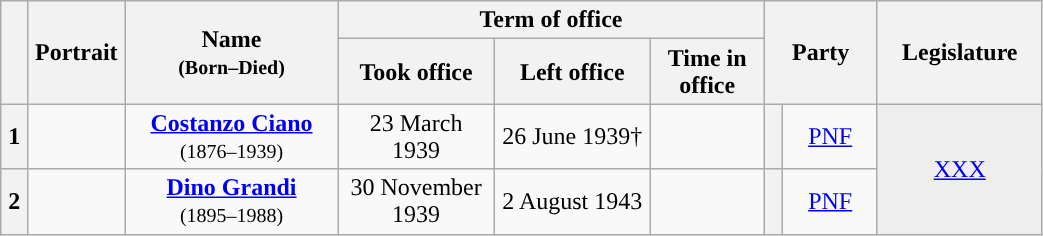<table class="wikitable" style="text-align:center; style="width=55%">
<tr>
<th width=1% rowspan=2></th>
<th width=1% rowspan=2>Portrait</th>
<th width=15% rowspan=2>Name<br><small>(Born–Died)</small></th>
<th width=30% colspan=3>Term of office</th>
<th width=8% rowspan=2 colspan=2>Party</th>
<th width=10% rowspan=2>Legislature</th>
</tr>
<tr style="text-align:center;">
<th width=11%>Took office</th>
<th width=11%>Left office</th>
<th width=8%>Time in office</th>
</tr>
<tr>
<th>1</th>
<td></td>
<td><strong><a href='#'>Costanzo Ciano</a></strong><br><small>(1876–1939)</small></td>
<td>23 March 1939</td>
<td>26 June 1939†</td>
<td></td>
<th style="background:"></th>
<td><a href='#'>PNF</a></td>
<td rowspan=2 bgcolor=#EEEEEE><a href='#'>XXX</a><br></td>
</tr>
<tr>
<th>2</th>
<td></td>
<td><strong><a href='#'>Dino Grandi</a></strong><br><small>(1895–1988)</small></td>
<td>30 November 1939</td>
<td>2 August 1943</td>
<td></td>
<th style="background:"></th>
<td><a href='#'>PNF</a></td>
</tr>
</table>
